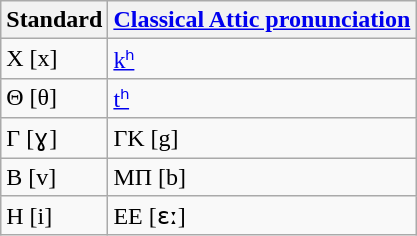<table class="wikitable">
<tr>
<th>Standard</th>
<th><a href='#'>Classical Attic pronunciation</a></th>
</tr>
<tr>
<td>Χ [x]</td>
<td><a href='#'>kʰ</a></td>
</tr>
<tr>
<td>Θ [θ]</td>
<td><a href='#'>tʰ</a></td>
</tr>
<tr>
<td>Γ [ɣ]</td>
<td>ΓΚ [g]</td>
</tr>
<tr>
<td>Β [v]</td>
<td>ΜΠ [b]</td>
</tr>
<tr>
<td>Η [i]</td>
<td>ΕΕ [ɛː]</td>
</tr>
</table>
